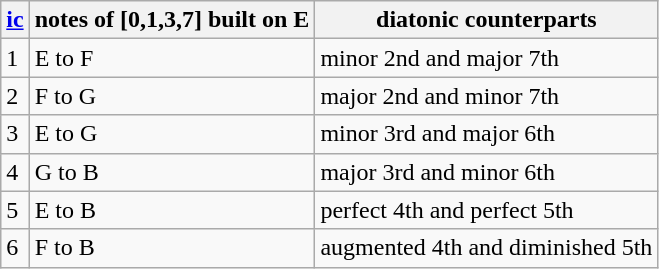<table class="wikitable">
<tr>
<th><a href='#'>ic</a></th>
<th>notes of [0,1,3,7] built on E</th>
<th>diatonic counterparts</th>
</tr>
<tr>
<td>1</td>
<td>E to F</td>
<td>minor 2nd and major 7th</td>
</tr>
<tr>
<td>2</td>
<td>F to G</td>
<td>major 2nd and minor 7th</td>
</tr>
<tr>
<td>3</td>
<td>E to G</td>
<td>minor 3rd and major 6th</td>
</tr>
<tr>
<td>4</td>
<td>G to B</td>
<td>major 3rd and minor 6th</td>
</tr>
<tr>
<td>5</td>
<td>E to B</td>
<td>perfect 4th and perfect 5th</td>
</tr>
<tr>
<td>6</td>
<td>F to B</td>
<td>augmented 4th and diminished 5th</td>
</tr>
</table>
